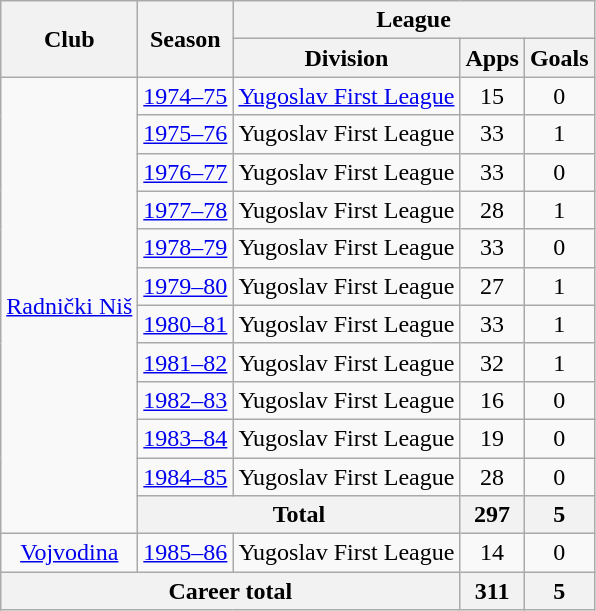<table class="wikitable" style="text-align:center">
<tr>
<th rowspan="2">Club</th>
<th rowspan="2">Season</th>
<th colspan="3">League</th>
</tr>
<tr>
<th>Division</th>
<th>Apps</th>
<th>Goals</th>
</tr>
<tr>
<td rowspan="12"><a href='#'>Radnički Niš</a></td>
<td><a href='#'>1974–75</a></td>
<td><a href='#'>Yugoslav First League</a></td>
<td>15</td>
<td>0</td>
</tr>
<tr>
<td><a href='#'>1975–76</a></td>
<td>Yugoslav First League</td>
<td>33</td>
<td>1</td>
</tr>
<tr>
<td><a href='#'>1976–77</a></td>
<td>Yugoslav First League</td>
<td>33</td>
<td>0</td>
</tr>
<tr>
<td><a href='#'>1977–78</a></td>
<td>Yugoslav First League</td>
<td>28</td>
<td>1</td>
</tr>
<tr>
<td><a href='#'>1978–79</a></td>
<td>Yugoslav First League</td>
<td>33</td>
<td>0</td>
</tr>
<tr>
<td><a href='#'>1979–80</a></td>
<td>Yugoslav First League</td>
<td>27</td>
<td>1</td>
</tr>
<tr>
<td><a href='#'>1980–81</a></td>
<td>Yugoslav First League</td>
<td>33</td>
<td>1</td>
</tr>
<tr>
<td><a href='#'>1981–82</a></td>
<td>Yugoslav First League</td>
<td>32</td>
<td>1</td>
</tr>
<tr>
<td><a href='#'>1982–83</a></td>
<td>Yugoslav First League</td>
<td>16</td>
<td>0</td>
</tr>
<tr>
<td><a href='#'>1983–84</a></td>
<td>Yugoslav First League</td>
<td>19</td>
<td>0</td>
</tr>
<tr>
<td><a href='#'>1984–85</a></td>
<td>Yugoslav First League</td>
<td>28</td>
<td>0</td>
</tr>
<tr>
<th colspan="2">Total</th>
<th>297</th>
<th>5</th>
</tr>
<tr>
<td><a href='#'>Vojvodina</a></td>
<td><a href='#'>1985–86</a></td>
<td>Yugoslav First League</td>
<td>14</td>
<td>0</td>
</tr>
<tr>
<th colspan="3">Career total</th>
<th>311</th>
<th>5</th>
</tr>
</table>
